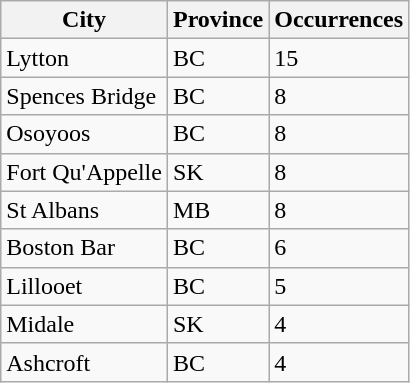<table class="wikitable sortable">
<tr>
<th>City</th>
<th>Province</th>
<th>Occurrences</th>
</tr>
<tr>
<td>Lytton</td>
<td>BC</td>
<td>15</td>
</tr>
<tr>
<td>Spences Bridge</td>
<td>BC</td>
<td>8</td>
</tr>
<tr>
<td>Osoyoos</td>
<td>BC</td>
<td>8</td>
</tr>
<tr>
<td>Fort Qu'Appelle</td>
<td>SK</td>
<td>8</td>
</tr>
<tr>
<td>St Albans</td>
<td>MB</td>
<td>8</td>
</tr>
<tr>
<td>Boston Bar</td>
<td>BC</td>
<td>6</td>
</tr>
<tr>
<td>Lillooet</td>
<td>BC</td>
<td>5</td>
</tr>
<tr>
<td>Midale</td>
<td>SK</td>
<td>4</td>
</tr>
<tr>
<td>Ashcroft</td>
<td>BC</td>
<td>4</td>
</tr>
</table>
